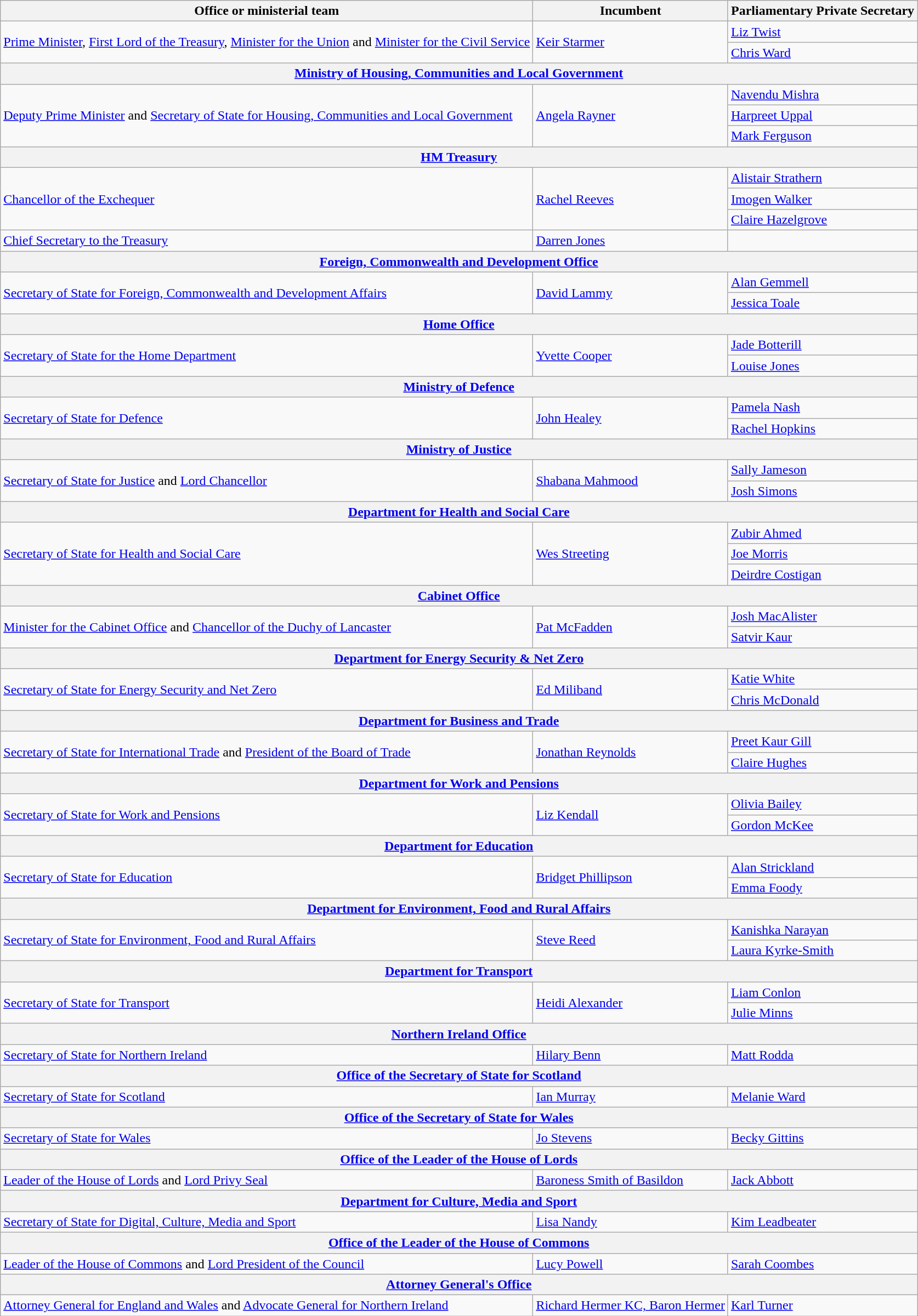<table class="wikitable">
<tr>
<th>Office or ministerial team</th>
<th>Incumbent</th>
<th>Parliamentary Private Secretary</th>
</tr>
<tr>
<td rowspan="2"><a href='#'>Prime Minister</a>, <a href='#'>First Lord of the Treasury</a>, <a href='#'>Minister for the Union</a> and <a href='#'>Minister for the Civil Service</a></td>
<td rowspan="2"><a href='#'>Keir Starmer</a></td>
<td><a href='#'>Liz Twist</a></td>
</tr>
<tr>
<td><a href='#'>Chris Ward</a></td>
</tr>
<tr>
<th colspan="3"><a href='#'>Ministry of Housing, Communities and Local Government</a></th>
</tr>
<tr>
<td rowspan="3"><a href='#'>Deputy Prime Minister</a> and <a href='#'>Secretary of State for Housing, Communities and Local Government</a></td>
<td rowspan="3"><a href='#'>Angela Rayner</a></td>
<td><a href='#'>Navendu Mishra</a></td>
</tr>
<tr>
<td><a href='#'>Harpreet Uppal</a></td>
</tr>
<tr>
<td><a href='#'>Mark Ferguson</a></td>
</tr>
<tr>
<th colspan="3"><strong><a href='#'>HM Treasury</a></strong></th>
</tr>
<tr>
<td rowspan="3"><a href='#'>Chancellor of the Exchequer</a></td>
<td rowspan="3"><a href='#'>Rachel Reeves</a></td>
<td><a href='#'>Alistair Strathern</a></td>
</tr>
<tr>
<td><a href='#'>Imogen Walker</a></td>
</tr>
<tr>
<td><a href='#'>Claire Hazelgrove</a></td>
</tr>
<tr>
<td><a href='#'>Chief Secretary to the Treasury</a></td>
<td><a href='#'>Darren Jones</a></td>
<td></td>
</tr>
<tr>
<th colspan="3"><a href='#'>Foreign, Commonwealth and Development Office</a></th>
</tr>
<tr>
<td rowspan="2"><a href='#'>Secretary of State for Foreign, Commonwealth and Development Affairs</a></td>
<td rowspan="2"><a href='#'>David Lammy</a></td>
<td><a href='#'>Alan Gemmell</a></td>
</tr>
<tr>
<td><a href='#'>Jessica Toale</a></td>
</tr>
<tr>
<th colspan="3"><a href='#'>Home Office</a></th>
</tr>
<tr>
<td rowspan="2"><a href='#'>Secretary of State for the Home Department</a></td>
<td rowspan="2"><a href='#'>Yvette Cooper</a></td>
<td><a href='#'>Jade Botterill</a></td>
</tr>
<tr>
<td><a href='#'>Louise Jones</a></td>
</tr>
<tr>
<th colspan="3"><a href='#'>Ministry of Defence</a></th>
</tr>
<tr>
<td rowspan="2"><a href='#'>Secretary of State for Defence</a></td>
<td rowspan="2"><a href='#'>John Healey</a></td>
<td><a href='#'>Pamela Nash</a></td>
</tr>
<tr>
<td><a href='#'>Rachel Hopkins</a></td>
</tr>
<tr>
<th colspan="3"><a href='#'>Ministry of Justice</a></th>
</tr>
<tr>
<td rowspan="2"><a href='#'>Secretary of State for Justice</a> and <a href='#'>Lord Chancellor</a></td>
<td rowspan="2"><a href='#'>Shabana Mahmood</a></td>
<td><a href='#'>Sally Jameson</a></td>
</tr>
<tr>
<td><a href='#'>Josh Simons</a></td>
</tr>
<tr>
<th colspan="3"><a href='#'>Department for Health and Social Care</a></th>
</tr>
<tr>
<td rowspan="3"><a href='#'>Secretary of State for Health and Social Care</a></td>
<td rowspan="3"><a href='#'>Wes Streeting</a></td>
<td><a href='#'>Zubir Ahmed</a></td>
</tr>
<tr>
<td><a href='#'>Joe Morris</a></td>
</tr>
<tr>
<td><a href='#'>Deirdre Costigan</a></td>
</tr>
<tr>
<th colspan="3"><a href='#'>Cabinet Office</a></th>
</tr>
<tr>
<td rowspan="2"><a href='#'>Minister for the Cabinet Office</a> and <a href='#'>Chancellor of the Duchy of Lancaster</a></td>
<td rowspan="2"><a href='#'>Pat McFadden</a></td>
<td><a href='#'>Josh MacAlister</a></td>
</tr>
<tr>
<td><a href='#'>Satvir Kaur</a></td>
</tr>
<tr>
<th colspan="3"><a href='#'>Department for Energy Security & Net Zero</a></th>
</tr>
<tr>
<td rowspan="2"><a href='#'>Secretary of State for Energy Security and Net Zero</a></td>
<td rowspan="2"><a href='#'>Ed Miliband</a></td>
<td><a href='#'>Katie White</a></td>
</tr>
<tr>
<td><a href='#'>Chris McDonald</a></td>
</tr>
<tr>
<th colspan="3"><a href='#'>Department for Business and Trade</a></th>
</tr>
<tr>
<td rowspan="2"><a href='#'>Secretary of State for International Trade</a> and <a href='#'>President of the Board of Trade</a></td>
<td rowspan="2"><a href='#'>Jonathan Reynolds</a></td>
<td><a href='#'>Preet Kaur Gill</a></td>
</tr>
<tr>
<td><a href='#'>Claire Hughes</a></td>
</tr>
<tr>
<th colspan="3"><a href='#'>Department for Work and Pensions</a></th>
</tr>
<tr>
<td rowspan="2"><a href='#'>Secretary of State for Work and Pensions</a></td>
<td rowspan="2"><a href='#'>Liz Kendall</a></td>
<td><a href='#'>Olivia Bailey</a></td>
</tr>
<tr>
<td><a href='#'>Gordon McKee</a></td>
</tr>
<tr>
<th colspan="3"><a href='#'>Department for Education</a></th>
</tr>
<tr>
<td rowspan="2"><a href='#'>Secretary of State for Education</a></td>
<td rowspan="2"><a href='#'>Bridget Phillipson</a></td>
<td><a href='#'>Alan Strickland</a></td>
</tr>
<tr>
<td><a href='#'>Emma Foody</a></td>
</tr>
<tr>
<th colspan="3"><a href='#'>Department for Environment, Food and Rural Affairs</a></th>
</tr>
<tr>
<td rowspan="2"><a href='#'>Secretary of State for Environment, Food and Rural Affairs</a></td>
<td rowspan="2"><a href='#'>Steve Reed</a></td>
<td><a href='#'>Kanishka Narayan</a></td>
</tr>
<tr>
<td><a href='#'>Laura Kyrke-Smith</a></td>
</tr>
<tr>
<th colspan="3"><a href='#'>Department for Transport</a></th>
</tr>
<tr>
<td rowspan="2"><a href='#'>Secretary of State for Transport</a></td>
<td rowspan="2"><a href='#'>Heidi Alexander</a></td>
<td><a href='#'>Liam Conlon</a></td>
</tr>
<tr>
<td><a href='#'>Julie Minns</a></td>
</tr>
<tr>
<th colspan="3"><a href='#'>Northern Ireland Office</a></th>
</tr>
<tr>
<td><a href='#'>Secretary of State for Northern Ireland</a></td>
<td><a href='#'>Hilary Benn</a></td>
<td><a href='#'>Matt Rodda</a></td>
</tr>
<tr>
<th colspan="3"><a href='#'>Office of the Secretary of State for Scotland</a></th>
</tr>
<tr>
<td><a href='#'>Secretary of State for Scotland</a></td>
<td><a href='#'>Ian Murray</a></td>
<td><a href='#'>Melanie Ward</a></td>
</tr>
<tr>
<th colspan="3"><a href='#'>Office of the Secretary of State for Wales</a></th>
</tr>
<tr>
<td><a href='#'>Secretary of State for Wales</a></td>
<td><a href='#'>Jo Stevens</a></td>
<td><a href='#'>Becky Gittins</a></td>
</tr>
<tr>
<th colspan="3"><a href='#'>Office of the Leader of the House of Lords</a></th>
</tr>
<tr>
<td><a href='#'>Leader of the House of Lords</a> and <a href='#'>Lord Privy Seal</a></td>
<td><a href='#'>Baroness Smith of Basildon</a></td>
<td><a href='#'>Jack Abbott</a></td>
</tr>
<tr>
<th colspan="3"><a href='#'>Department for Culture, Media and Sport</a></th>
</tr>
<tr>
<td><a href='#'>Secretary of State for Digital, Culture, Media and Sport</a></td>
<td><a href='#'>Lisa Nandy</a></td>
<td><a href='#'>Kim Leadbeater</a></td>
</tr>
<tr>
<th colspan="3"><a href='#'>Office of the Leader of the House of Commons</a></th>
</tr>
<tr>
<td><a href='#'>Leader of the House of Commons</a> and <a href='#'>Lord President of the Council</a></td>
<td><a href='#'>Lucy Powell</a></td>
<td><a href='#'>Sarah Coombes</a></td>
</tr>
<tr>
<th colspan="3"><a href='#'>Attorney General's Office</a></th>
</tr>
<tr>
<td><a href='#'>Attorney General for England and Wales</a> and <a href='#'>Advocate General for Northern Ireland</a></td>
<td><a href='#'>Richard Hermer KC, Baron Hermer</a></td>
<td><a href='#'>Karl Turner</a></td>
</tr>
</table>
